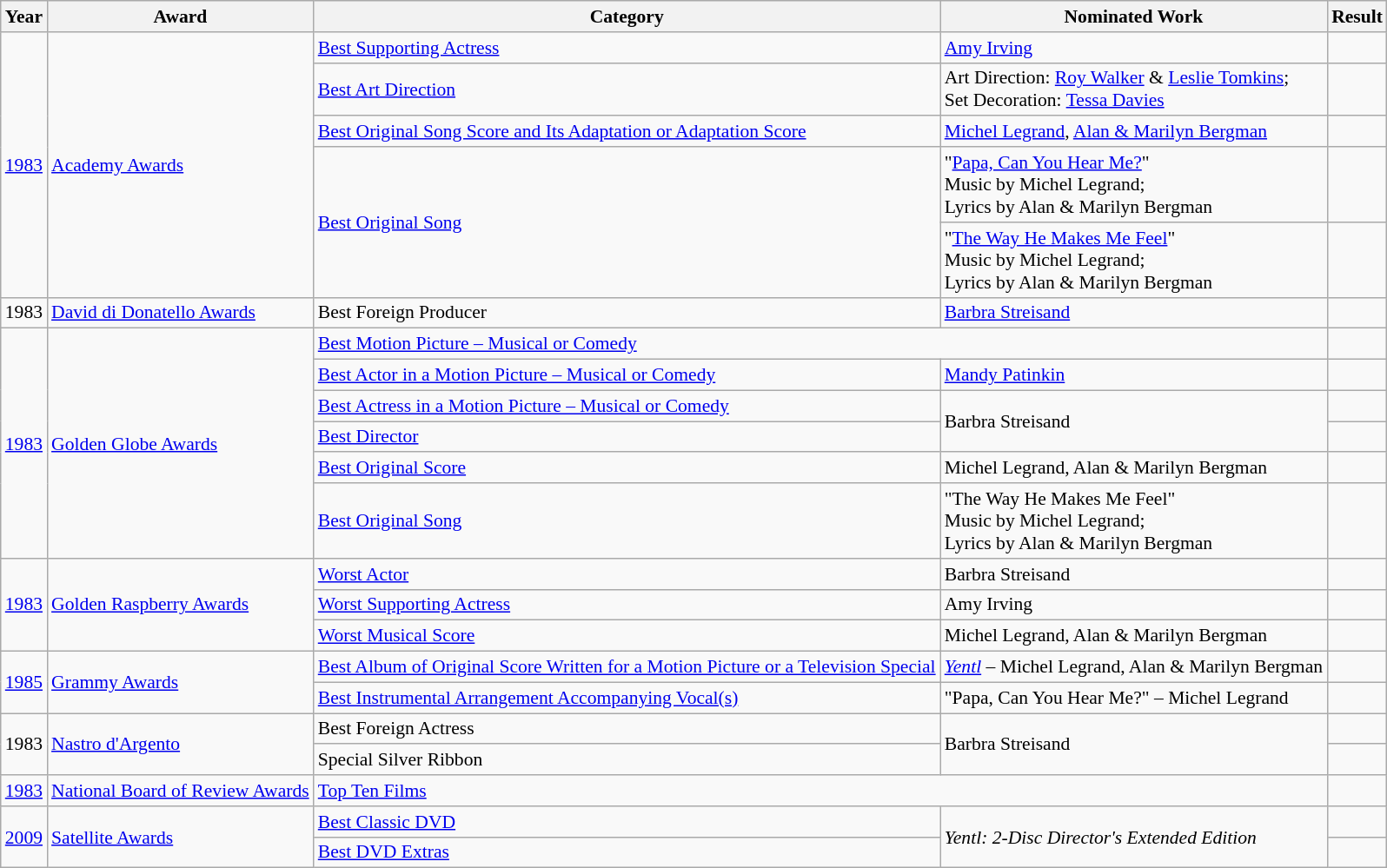<table class="wikitable" style="text-align:left; font-size:90%;">
<tr>
<th>Year</th>
<th>Award</th>
<th>Category</th>
<th>Nominated Work</th>
<th>Result</th>
</tr>
<tr>
<td rowspan="5"><a href='#'>1983</a></td>
<td rowspan="5"><a href='#'>Academy Awards</a></td>
<td><a href='#'>Best Supporting Actress</a></td>
<td><a href='#'>Amy Irving</a></td>
<td></td>
</tr>
<tr>
<td><a href='#'>Best Art Direction</a></td>
<td>Art Direction: <a href='#'>Roy Walker</a> & <a href='#'>Leslie Tomkins</a>; <br> Set Decoration: <a href='#'>Tessa Davies</a></td>
<td></td>
</tr>
<tr>
<td><a href='#'>Best Original Song Score and Its Adaptation or Adaptation Score</a></td>
<td><a href='#'>Michel Legrand</a>, <a href='#'>Alan & Marilyn Bergman</a></td>
<td></td>
</tr>
<tr>
<td rowspan="2"><a href='#'>Best Original Song</a></td>
<td>"<a href='#'>Papa, Can You Hear Me?</a>" <br> Music by Michel Legrand; <br> Lyrics by Alan & Marilyn Bergman</td>
<td></td>
</tr>
<tr>
<td>"<a href='#'>The Way He Makes Me Feel</a>" <br> Music by Michel Legrand; <br> Lyrics by Alan & Marilyn Bergman</td>
<td></td>
</tr>
<tr>
<td>1983</td>
<td><a href='#'>David di Donatello Awards</a></td>
<td>Best Foreign Producer</td>
<td><a href='#'>Barbra Streisand</a></td>
<td></td>
</tr>
<tr>
<td rowspan="6"><a href='#'>1983</a></td>
<td rowspan="6"><a href='#'>Golden Globe Awards</a></td>
<td colspan="2"><a href='#'>Best Motion Picture – Musical or Comedy</a></td>
<td></td>
</tr>
<tr>
<td><a href='#'>Best Actor in a Motion Picture – Musical or Comedy</a></td>
<td><a href='#'>Mandy Patinkin</a></td>
<td></td>
</tr>
<tr>
<td><a href='#'>Best Actress in a Motion Picture – Musical or Comedy</a></td>
<td rowspan="2">Barbra Streisand</td>
<td></td>
</tr>
<tr>
<td><a href='#'>Best Director</a></td>
<td></td>
</tr>
<tr>
<td><a href='#'>Best Original Score</a></td>
<td>Michel Legrand, Alan & Marilyn Bergman</td>
<td></td>
</tr>
<tr>
<td><a href='#'>Best Original Song</a></td>
<td>"The Way He Makes Me Feel" <br> Music by Michel Legrand; <br> Lyrics by Alan & Marilyn Bergman</td>
<td></td>
</tr>
<tr>
<td rowspan="3"><a href='#'>1983</a></td>
<td rowspan="3"><a href='#'>Golden Raspberry Awards</a></td>
<td><a href='#'>Worst Actor</a></td>
<td>Barbra Streisand</td>
<td></td>
</tr>
<tr>
<td><a href='#'>Worst Supporting Actress</a></td>
<td>Amy Irving</td>
<td></td>
</tr>
<tr>
<td><a href='#'>Worst Musical Score</a></td>
<td>Michel Legrand, Alan & Marilyn Bergman</td>
<td></td>
</tr>
<tr>
<td rowspan="2"><a href='#'>1985</a></td>
<td rowspan="2"><a href='#'>Grammy Awards</a></td>
<td><a href='#'>Best Album of Original Score Written for a Motion Picture or a Television Special</a></td>
<td><em><a href='#'>Yentl</a></em> – Michel Legrand, Alan & Marilyn Bergman</td>
<td></td>
</tr>
<tr>
<td><a href='#'>Best Instrumental Arrangement Accompanying Vocal(s)</a></td>
<td>"Papa, Can You Hear Me?" – Michel Legrand</td>
<td></td>
</tr>
<tr>
<td rowspan="2">1983</td>
<td rowspan="2"><a href='#'>Nastro d'Argento</a></td>
<td>Best Foreign Actress</td>
<td rowspan="2">Barbra Streisand</td>
<td></td>
</tr>
<tr>
<td>Special Silver Ribbon</td>
<td></td>
</tr>
<tr>
<td><a href='#'>1983</a></td>
<td><a href='#'>National Board of Review Awards</a></td>
<td colspan="2"><a href='#'>Top Ten Films</a></td>
<td></td>
</tr>
<tr>
<td rowspan="2"><a href='#'>2009</a></td>
<td rowspan="2"><a href='#'>Satellite Awards</a></td>
<td><a href='#'>Best Classic DVD</a></td>
<td rowspan="2"><em>Yentl: 2-Disc Director's Extended Edition</em></td>
<td></td>
</tr>
<tr>
<td><a href='#'>Best DVD Extras</a></td>
<td></td>
</tr>
</table>
